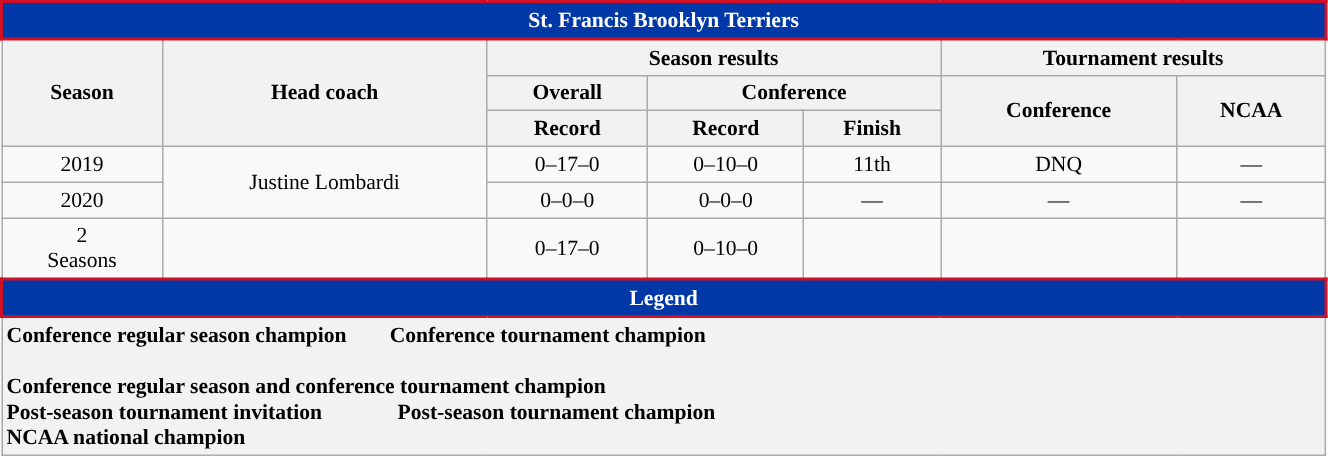<table class="wikitable" style="font-size: 90%; width:70%; text-align:center;">
<tr>
<td colspan=10 style="background:#0038A8; border: 2px solid #CE1126;;color:#FFFFFF;"><strong>St. Francis Brooklyn Terriers</strong></td>
</tr>
<tr>
<th rowspan=3>Season</th>
<th rowspan=3>Head coach</th>
<th colspan=3>Season results</th>
<th colspan=2>Tournament results</th>
</tr>
<tr>
<th colspan=1>Overall</th>
<th colspan=2>Conference</th>
<th rowspan=2>Conference</th>
<th rowspan=2>NCAA</th>
</tr>
<tr>
<th>Record</th>
<th>Record</th>
<th>Finish</th>
</tr>
<tr>
<td>2019</td>
<td rowspan=2>Justine Lombardi</td>
<td>0–17–0</td>
<td>0–10–0</td>
<td>11th</td>
<td>DNQ</td>
<td>—</td>
</tr>
<tr>
<td>2020</td>
<td>0–0–0</td>
<td>0–0–0</td>
<td>—</td>
<td>—</td>
<td>—</td>
</tr>
<tr>
<td>2<br>Seasons</td>
<td> </td>
<td>0–17–0</td>
<td>0–10–0</td>
<td></td>
<td></td>
<td></td>
</tr>
<tr>
<th colspan=8 style="background:#0038A8; border: 2px solid #CE1126;;color:#FFFFFF;"><strong>Legend</strong></th>
</tr>
<tr>
<th colspan=8 style="text-align:left;"> Conference regular season champion         Conference tournament champion<br><br> Conference regular season and conference tournament champion<br>
 Post-season tournament invitation              Post-season tournament champion<br> 
 NCAA national champion</th>
</tr>
</table>
